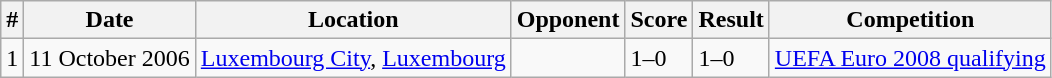<table class="wikitable">
<tr>
<th>#</th>
<th>Date</th>
<th>Location</th>
<th>Opponent</th>
<th>Score</th>
<th>Result</th>
<th>Competition</th>
</tr>
<tr>
<td>1</td>
<td>11 October 2006</td>
<td><a href='#'>Luxembourg City</a>, <a href='#'>Luxembourg</a></td>
<td></td>
<td>1–0</td>
<td>1–0</td>
<td><a href='#'>UEFA Euro 2008 qualifying</a></td>
</tr>
</table>
